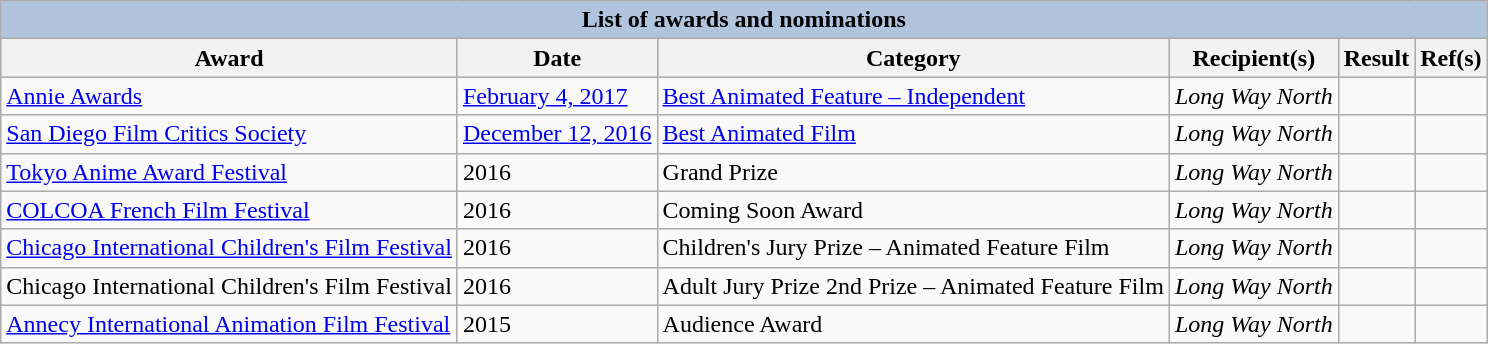<table class="wikitable sortable">
<tr style="background:#ccc; text-align:center;">
<th colspan="6" style="background: LightSteelBlue;">List of awards and nominations</th>
</tr>
<tr style="background:#ccc; text-align:center;">
<th>Award</th>
<th>Date</th>
<th>Category</th>
<th>Recipient(s)</th>
<th>Result</th>
<th>Ref(s)</th>
</tr>
<tr>
<td><a href='#'>Annie Awards</a></td>
<td><a href='#'>February 4, 2017</a></td>
<td><a href='#'>Best Animated Feature – Independent</a></td>
<td><em>Long Way North</em></td>
<td></td>
<td></td>
</tr>
<tr>
<td><a href='#'>San Diego Film Critics Society</a></td>
<td><a href='#'>December 12, 2016</a></td>
<td><a href='#'>Best Animated Film</a></td>
<td><em>Long Way North</em></td>
<td></td>
<td></td>
</tr>
<tr>
<td><a href='#'>Tokyo Anime Award Festival</a></td>
<td>2016</td>
<td>Grand Prize</td>
<td><em>Long Way North</em></td>
<td></td>
<td></td>
</tr>
<tr>
<td><a href='#'>COLCOA French Film Festival</a></td>
<td>2016</td>
<td>Coming Soon Award</td>
<td><em>Long Way North</em></td>
<td></td>
<td></td>
</tr>
<tr>
<td><a href='#'>Chicago International Children's Film Festival</a></td>
<td>2016</td>
<td>Children's Jury Prize – Animated Feature Film</td>
<td><em>Long Way North</em></td>
<td></td>
<td></td>
</tr>
<tr>
<td>Chicago International Children's Film Festival</td>
<td>2016</td>
<td>Adult Jury Prize 2nd Prize – Animated Feature Film</td>
<td><em>Long Way North</em></td>
<td></td>
<td></td>
</tr>
<tr>
<td><a href='#'>Annecy International Animation Film Festival</a></td>
<td>2015</td>
<td>Audience Award</td>
<td><em>Long Way North</em></td>
<td></td>
<td></td>
</tr>
</table>
